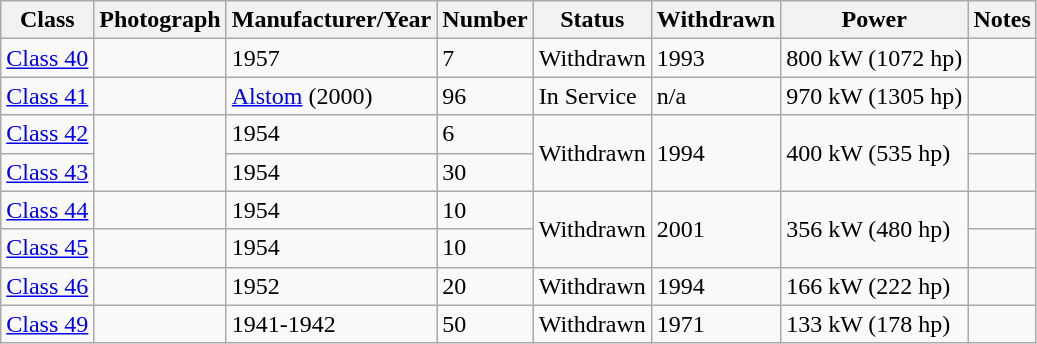<table class="wikitable">
<tr>
<th>Class</th>
<th>Photograph</th>
<th>Manufacturer/Year</th>
<th>Number</th>
<th>Status</th>
<th>Withdrawn</th>
<th>Power</th>
<th>Notes</th>
</tr>
<tr>
<td><a href='#'>Class 40</a></td>
<td></td>
<td>1957</td>
<td>7</td>
<td>Withdrawn</td>
<td>1993</td>
<td>800 kW (1072 hp)</td>
<td></td>
</tr>
<tr>
<td><a href='#'>Class 41</a></td>
<td></td>
<td><a href='#'>Alstom</a> (2000)</td>
<td>96</td>
<td>In Service</td>
<td>n/a</td>
<td>970 kW (1305 hp)</td>
<td></td>
</tr>
<tr>
<td><a href='#'>Class 42</a></td>
<td rowspan="2"></td>
<td>1954</td>
<td>6</td>
<td rowspan="2">Withdrawn</td>
<td rowspan="2">1994</td>
<td rowspan="2">400 kW (535 hp)</td>
<td></td>
</tr>
<tr>
<td><a href='#'>Class 43</a></td>
<td>1954</td>
<td>30</td>
<td></td>
</tr>
<tr>
<td><a href='#'>Class 44</a></td>
<td></td>
<td>1954</td>
<td>10</td>
<td rowspan="2">Withdrawn</td>
<td rowspan="2">2001</td>
<td rowspan="2">356 kW (480 hp)</td>
<td></td>
</tr>
<tr>
<td><a href='#'>Class 45</a></td>
<td></td>
<td>1954</td>
<td>10</td>
<td></td>
</tr>
<tr>
<td><a href='#'>Class 46</a></td>
<td></td>
<td>1952</td>
<td>20</td>
<td>Withdrawn</td>
<td>1994</td>
<td>166 kW (222 hp)</td>
<td></td>
</tr>
<tr>
<td><a href='#'>Class 49</a></td>
<td></td>
<td>1941-1942</td>
<td>50</td>
<td>Withdrawn</td>
<td>1971</td>
<td>133 kW (178 hp)</td>
<td></td>
</tr>
</table>
